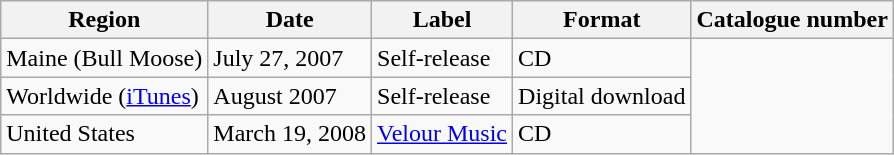<table class="wikitable">
<tr>
<th>Region</th>
<th>Date</th>
<th>Label</th>
<th>Format</th>
<th>Catalogue number</th>
</tr>
<tr>
<td>Maine (Bull Moose)</td>
<td>July 27, 2007</td>
<td>Self-release</td>
<td>CD</td>
</tr>
<tr>
<td>Worldwide (<a href='#'>iTunes</a>)</td>
<td>August 2007</td>
<td>Self-release</td>
<td>Digital download</td>
</tr>
<tr>
<td>United States</td>
<td>March 19, 2008</td>
<td><a href='#'>Velour Music</a></td>
<td>CD</td>
</tr>
</table>
